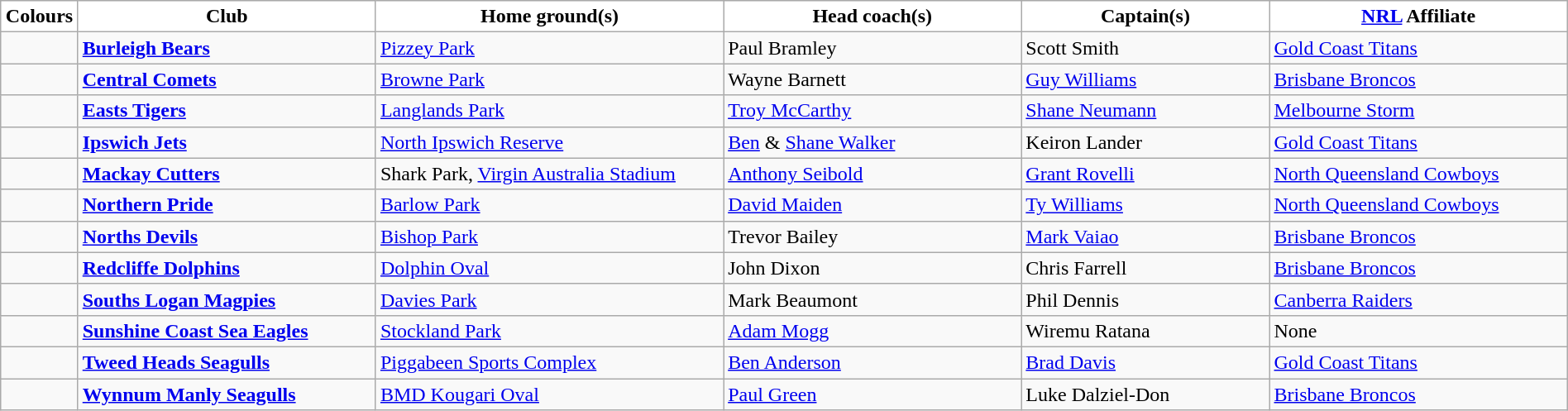<table class="wikitable" style="width:100%; text-align:left">
<tr>
<th style="background:white; width:1%">Colours</th>
<th style="background:white; width:18%">Club</th>
<th style="background:white; width:21%">Home ground(s)</th>
<th style="background:white; width:18%">Head coach(s)</th>
<th style="background:white; width:15%">Captain(s)</th>
<th style="background:white; width:18%"><a href='#'>NRL</a> Affiliate</th>
</tr>
<tr>
<td></td>
<td><strong><a href='#'>Burleigh Bears</a></strong></td>
<td><a href='#'>Pizzey Park</a></td>
<td>Paul Bramley</td>
<td>Scott Smith</td>
<td> <a href='#'>Gold Coast Titans</a></td>
</tr>
<tr>
<td></td>
<td><strong><a href='#'>Central Comets</a></strong></td>
<td><a href='#'>Browne Park</a></td>
<td>Wayne Barnett</td>
<td><a href='#'>Guy Williams</a></td>
<td> <a href='#'>Brisbane Broncos</a></td>
</tr>
<tr>
<td></td>
<td><strong><a href='#'>Easts Tigers</a></strong></td>
<td><a href='#'>Langlands Park</a></td>
<td><a href='#'>Troy McCarthy</a></td>
<td><a href='#'>Shane Neumann</a></td>
<td> <a href='#'>Melbourne Storm</a></td>
</tr>
<tr>
<td></td>
<td><strong><a href='#'>Ipswich Jets</a></strong></td>
<td><a href='#'>North Ipswich Reserve</a></td>
<td><a href='#'>Ben</a> & <a href='#'>Shane Walker</a></td>
<td>Keiron Lander</td>
<td> <a href='#'>Gold Coast Titans</a></td>
</tr>
<tr>
<td></td>
<td><strong><a href='#'>Mackay Cutters</a></strong></td>
<td>Shark Park, <a href='#'>Virgin Australia Stadium</a></td>
<td><a href='#'>Anthony Seibold</a></td>
<td><a href='#'>Grant Rovelli</a></td>
<td> <a href='#'>North Queensland Cowboys</a></td>
</tr>
<tr>
<td></td>
<td><strong><a href='#'>Northern Pride</a></strong></td>
<td><a href='#'>Barlow Park</a></td>
<td><a href='#'>David Maiden</a></td>
<td><a href='#'>Ty Williams</a></td>
<td> <a href='#'>North Queensland Cowboys</a></td>
</tr>
<tr>
<td></td>
<td><strong><a href='#'>Norths Devils</a></strong></td>
<td><a href='#'>Bishop Park</a></td>
<td>Trevor Bailey</td>
<td><a href='#'>Mark Vaiao</a></td>
<td> <a href='#'>Brisbane Broncos</a></td>
</tr>
<tr>
<td></td>
<td><strong><a href='#'>Redcliffe Dolphins</a></strong></td>
<td><a href='#'>Dolphin Oval</a></td>
<td>John Dixon</td>
<td>Chris Farrell</td>
<td> <a href='#'>Brisbane Broncos</a></td>
</tr>
<tr>
<td></td>
<td><strong><a href='#'>Souths Logan Magpies</a></strong></td>
<td><a href='#'>Davies Park</a></td>
<td>Mark Beaumont</td>
<td>Phil Dennis</td>
<td> <a href='#'>Canberra Raiders</a></td>
</tr>
<tr>
<td></td>
<td><strong><a href='#'>Sunshine Coast Sea Eagles</a></strong></td>
<td><a href='#'>Stockland Park</a></td>
<td><a href='#'>Adam Mogg</a></td>
<td>Wiremu Ratana</td>
<td>None</td>
</tr>
<tr>
<td></td>
<td><strong><a href='#'>Tweed Heads Seagulls</a></strong></td>
<td><a href='#'>Piggabeen Sports Complex</a></td>
<td><a href='#'>Ben Anderson</a></td>
<td><a href='#'>Brad Davis</a></td>
<td> <a href='#'>Gold Coast Titans</a></td>
</tr>
<tr>
<td></td>
<td><strong><a href='#'>Wynnum Manly Seagulls</a></strong></td>
<td><a href='#'>BMD Kougari Oval</a></td>
<td><a href='#'>Paul Green</a></td>
<td>Luke Dalziel-Don</td>
<td> <a href='#'>Brisbane Broncos</a></td>
</tr>
</table>
